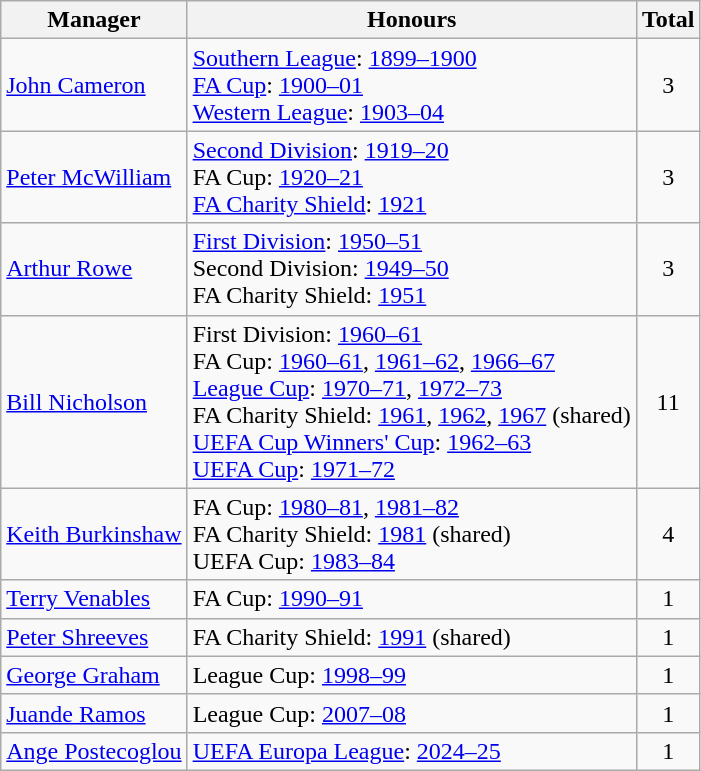<table class="wikitable sortable" style="text-align: center;">
<tr>
<th>Manager</th>
<th>Honours</th>
<th>Total</th>
</tr>
<tr>
<td align=left> <a href='#'>John Cameron</a></td>
<td align=left><a href='#'>Southern League</a>: <a href='#'>1899–1900</a> <br> <a href='#'>FA Cup</a>: <a href='#'>1900–01</a> <br> <a href='#'>Western League</a>: <a href='#'>1903–04</a></td>
<td>3</td>
</tr>
<tr>
<td align=left> <a href='#'>Peter McWilliam</a></td>
<td align=left><a href='#'>Second Division</a>: <a href='#'>1919–20</a><br>FA Cup: <a href='#'>1920–21</a><br><a href='#'>FA Charity Shield</a>: <a href='#'>1921</a></td>
<td>3</td>
</tr>
<tr>
<td align=left> <a href='#'>Arthur Rowe</a></td>
<td align=left><a href='#'>First Division</a>: <a href='#'>1950–51</a><br>Second Division: <a href='#'>1949–50</a><br>FA Charity Shield: <a href='#'>1951</a></td>
<td>3</td>
</tr>
<tr>
<td align=left> <a href='#'>Bill Nicholson</a></td>
<td align=left>First Division: <a href='#'>1960–61</a><br>FA Cup: <a href='#'>1960–61</a>, <a href='#'>1961–62</a>, <a href='#'>1966–67</a><br><a href='#'>League Cup</a>: <a href='#'>1970–71</a>, <a href='#'>1972–73</a><br>FA Charity Shield: <a href='#'>1961</a>, <a href='#'>1962</a>, <a href='#'>1967</a> (shared)<br><a href='#'>UEFA Cup Winners' Cup</a>: <a href='#'>1962–63</a><br><a href='#'>UEFA Cup</a>: <a href='#'>1971–72</a></td>
<td>11</td>
</tr>
<tr>
<td align=left> <a href='#'>Keith Burkinshaw</a></td>
<td align=left>FA Cup: <a href='#'>1980–81</a>, <a href='#'>1981–82</a><br>FA Charity Shield: <a href='#'>1981</a> (shared)<br>UEFA Cup: <a href='#'>1983–84</a></td>
<td>4</td>
</tr>
<tr>
<td align=left> <a href='#'>Terry Venables</a></td>
<td align=left>FA Cup: <a href='#'>1990–91</a></td>
<td>1</td>
</tr>
<tr>
<td align=left> <a href='#'>Peter Shreeves</a></td>
<td align=left>FA Charity Shield: <a href='#'>1991</a> (shared)</td>
<td>1</td>
</tr>
<tr>
<td align=left> <a href='#'>George Graham</a></td>
<td align=left>League Cup: <a href='#'>1998–99</a></td>
<td>1</td>
</tr>
<tr>
<td align=left> <a href='#'>Juande Ramos</a></td>
<td align=left>League Cup: <a href='#'>2007–08</a></td>
<td>1</td>
</tr>
<tr>
<td align=left> <a href='#'>Ange Postecoglou</a></td>
<td align=left><a href='#'>UEFA Europa League</a>: <a href='#'>2024–25</a></td>
<td>1</td>
</tr>
</table>
